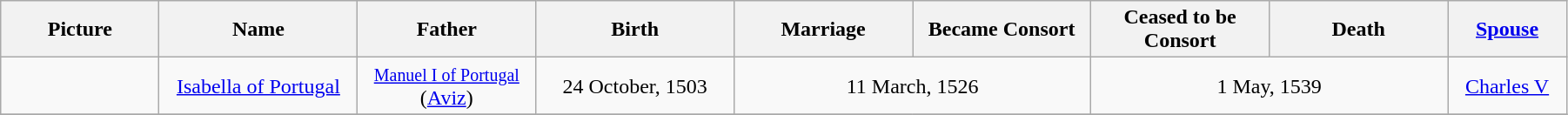<table width=95% class="wikitable">
<tr>
<th width = "8%">Picture</th>
<th width = "10%">Name</th>
<th width = "9%">Father</th>
<th width = "10%">Birth</th>
<th width = "9%">Marriage</th>
<th width = "9%">Became Consort</th>
<th width = "9%">Ceased to be Consort</th>
<th width = "9%">Death</th>
<th width = "6%"><a href='#'>Spouse</a></th>
</tr>
<tr>
<td align="center"><br></td>
<td align="center"><a href='#'>Isabella of Portugal</a><br></td>
<td align="center"><small><a href='#'>Manuel I of Portugal</a></small><br> (<a href='#'>Aviz</a>)</td>
<td align="center">24 October, 1503</td>
<td align="center" colspan="2">11 March, 1526</td>
<td align="center" colspan="2">1 May, 1539</td>
<td align="center"><a href='#'>Charles V</a></td>
</tr>
<tr>
</tr>
</table>
